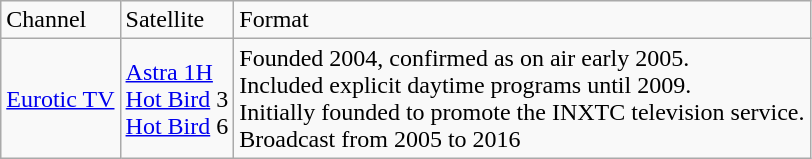<table class="wikitable">
<tr>
<td>Channel</td>
<td>Satellite</td>
<td>Format</td>
</tr>
<tr>
<td><a href='#'>Eurotic TV</a></td>
<td><a href='#'>Astra 1H</a> <br> <a href='#'>Hot Bird</a> 3 <br> <a href='#'>Hot Bird</a> 6</td>
<td>Founded 2004, confirmed as on air early 2005. <br> Included explicit daytime programs until 2009. <br> Initially founded to promote the INXTC television service. <br> Broadcast from 2005 to 2016</td>
</tr>
</table>
